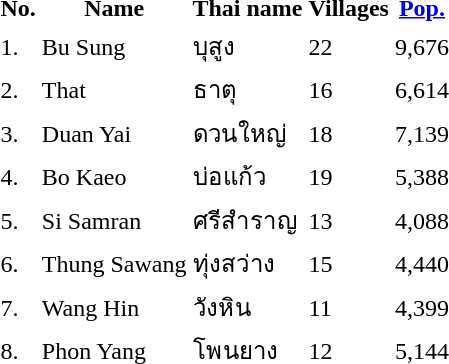<table>
<tr>
<th>No.</th>
<th>Name</th>
<th>Thai name</th>
<th>Villages</th>
<th><a href='#'>Pop.</a></th>
</tr>
<tr>
<td>1.</td>
<td>Bu Sung</td>
<td>บุสูง</td>
<td>22</td>
<td>9,676</td>
<td></td>
</tr>
<tr>
<td>2.</td>
<td>That</td>
<td>ธาตุ</td>
<td>16</td>
<td>6,614</td>
<td></td>
</tr>
<tr>
<td>3.</td>
<td>Duan Yai</td>
<td>ดวนใหญ่</td>
<td>18</td>
<td>7,139</td>
<td></td>
</tr>
<tr>
<td>4.</td>
<td>Bo Kaeo</td>
<td>บ่อแก้ว</td>
<td>19</td>
<td>5,388</td>
<td></td>
</tr>
<tr>
<td>5.</td>
<td>Si Samran</td>
<td>ศรีสำราญ</td>
<td>13</td>
<td>4,088</td>
<td></td>
</tr>
<tr>
<td>6.</td>
<td>Thung Sawang</td>
<td>ทุ่งสว่าง</td>
<td>15</td>
<td>4,440</td>
<td></td>
</tr>
<tr>
<td>7.</td>
<td>Wang Hin</td>
<td>วังหิน</td>
<td>11</td>
<td>4,399</td>
<td></td>
</tr>
<tr>
<td>8.</td>
<td>Phon Yang</td>
<td>โพนยาง</td>
<td>12</td>
<td>5,144</td>
<td></td>
</tr>
</table>
